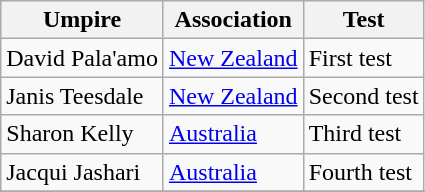<table class="wikitable collapsible">
<tr>
<th>Umpire</th>
<th>Association</th>
<th>Test</th>
</tr>
<tr>
<td>David Pala'amo</td>
<td><a href='#'>New Zealand</a></td>
<td>First test</td>
</tr>
<tr>
<td>Janis Teesdale</td>
<td><a href='#'>New Zealand</a></td>
<td>Second test</td>
</tr>
<tr>
<td>Sharon Kelly</td>
<td><a href='#'>Australia</a></td>
<td>Third test</td>
</tr>
<tr>
<td>Jacqui Jashari</td>
<td><a href='#'>Australia</a></td>
<td>Fourth test</td>
</tr>
<tr>
</tr>
</table>
